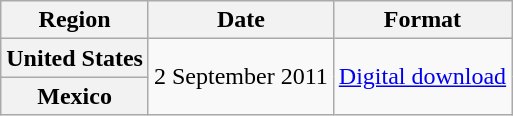<table class="wikitable plainrowheaders" border="1">
<tr>
<th scope="col">Region</th>
<th scope="col">Date</th>
<th scope="col">Format</th>
</tr>
<tr>
<th scope="row">United States</th>
<td rowspan=2>2 September 2011</td>
<td rowspan=2><a href='#'>Digital download</a></td>
</tr>
<tr>
<th scope="row">Mexico</th>
</tr>
</table>
